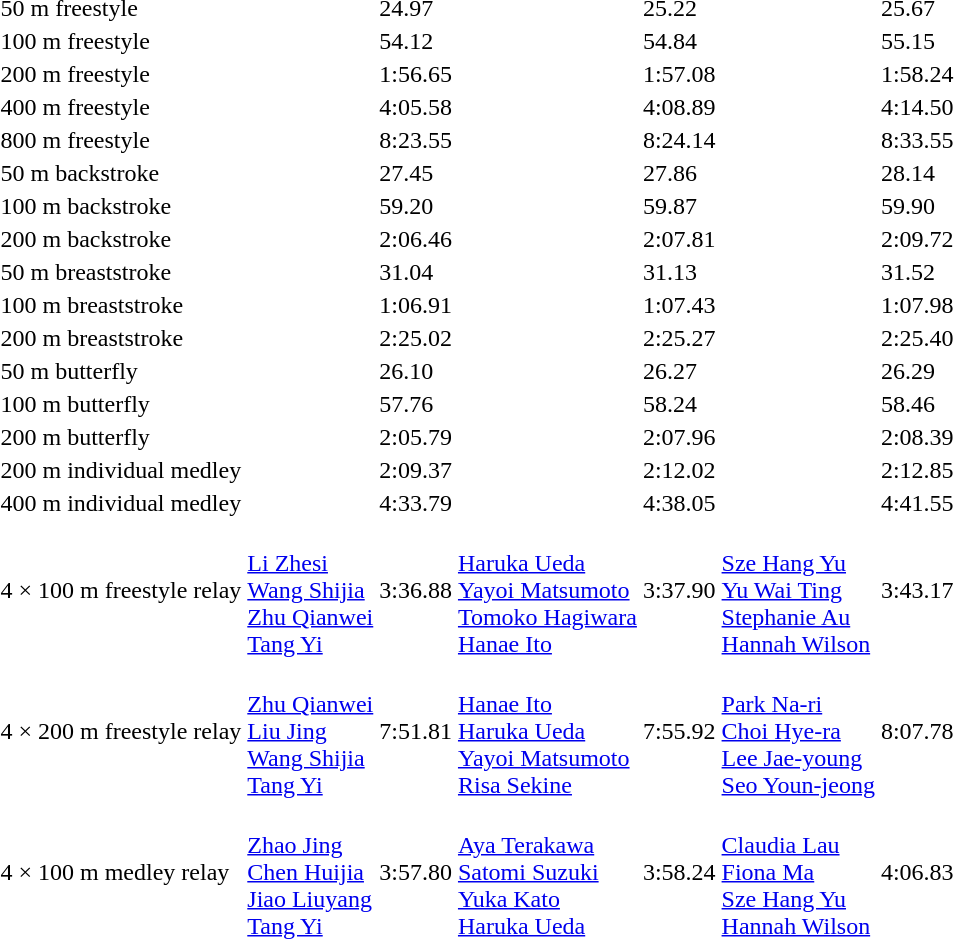<table>
<tr>
<td>50 m freestyle<br></td>
<td></td>
<td>24.97<br></td>
<td></td>
<td>25.22</td>
<td></td>
<td>25.67</td>
</tr>
<tr>
<td>100 m freestyle<br></td>
<td></td>
<td>54.12<br></td>
<td></td>
<td>54.84</td>
<td></td>
<td>55.15</td>
</tr>
<tr>
<td>200 m freestyle<br></td>
<td></td>
<td>1:56.65<br></td>
<td></td>
<td>1:57.08</td>
<td></td>
<td>1:58.24</td>
</tr>
<tr>
<td>400 m freestyle<br></td>
<td></td>
<td>4:05.58<br></td>
<td></td>
<td>4:08.89</td>
<td></td>
<td>4:14.50</td>
</tr>
<tr>
<td>800 m freestyle<br></td>
<td></td>
<td>8:23.55<br></td>
<td></td>
<td>8:24.14</td>
<td></td>
<td>8:33.55</td>
</tr>
<tr>
<td>50 m backstroke<br></td>
<td></td>
<td>27.45<br></td>
<td></td>
<td>27.86</td>
<td></td>
<td>28.14</td>
</tr>
<tr>
<td>100 m backstroke<br></td>
<td></td>
<td>59.20</td>
<td></td>
<td>59.87</td>
<td></td>
<td>59.90</td>
</tr>
<tr>
<td>200 m backstroke<br></td>
<td></td>
<td>2:06.46<br></td>
<td></td>
<td>2:07.81</td>
<td></td>
<td>2:09.72</td>
</tr>
<tr>
<td>50 m breaststroke<br></td>
<td></td>
<td>31.04<br></td>
<td></td>
<td>31.13</td>
<td></td>
<td>31.52</td>
</tr>
<tr>
<td>100 m breaststroke<br></td>
<td></td>
<td>1:06.91</td>
<td></td>
<td>1:07.43</td>
<td></td>
<td>1:07.98</td>
</tr>
<tr>
<td>200 m breaststroke<br></td>
<td></td>
<td>2:25.02</td>
<td></td>
<td>2:25.27</td>
<td></td>
<td>2:25.40</td>
</tr>
<tr>
<td>50 m butterfly<br></td>
<td></td>
<td>26.10<br></td>
<td></td>
<td>26.27</td>
<td></td>
<td>26.29</td>
</tr>
<tr>
<td>100 m butterfly<br></td>
<td></td>
<td>57.76<br></td>
<td></td>
<td>58.24</td>
<td></td>
<td>58.46</td>
</tr>
<tr>
<td>200 m butterfly<br></td>
<td></td>
<td>2:05.79<br></td>
<td></td>
<td>2:07.96</td>
<td></td>
<td>2:08.39</td>
</tr>
<tr>
<td>200 m individual medley<br></td>
<td></td>
<td>2:09.37<br></td>
<td></td>
<td>2:12.02</td>
<td></td>
<td>2:12.85</td>
</tr>
<tr>
<td>400 m individual medley<br></td>
<td></td>
<td>4:33.79<br></td>
<td></td>
<td>4:38.05</td>
<td></td>
<td>4:41.55</td>
</tr>
<tr>
<td>4 × 100 m freestyle relay<br></td>
<td><br><a href='#'>Li Zhesi</a><br><a href='#'>Wang Shijia</a><br><a href='#'>Zhu Qianwei</a><br><a href='#'>Tang Yi</a></td>
<td>3:36.88<br></td>
<td><br><a href='#'>Haruka Ueda</a><br><a href='#'>Yayoi Matsumoto</a><br><a href='#'>Tomoko Hagiwara</a><br><a href='#'>Hanae Ito</a></td>
<td>3:37.90</td>
<td><br><a href='#'>Sze Hang Yu</a><br><a href='#'>Yu Wai Ting</a><br><a href='#'>Stephanie Au</a><br><a href='#'>Hannah Wilson</a></td>
<td>3:43.17</td>
</tr>
<tr>
<td>4 × 200 m freestyle relay<br></td>
<td><br><a href='#'>Zhu Qianwei</a><br><a href='#'>Liu Jing</a><br><a href='#'>Wang Shijia</a><br><a href='#'>Tang Yi</a></td>
<td>7:51.81<br></td>
<td><br><a href='#'>Hanae Ito</a><br><a href='#'>Haruka Ueda</a><br><a href='#'>Yayoi Matsumoto</a><br><a href='#'>Risa Sekine</a></td>
<td>7:55.92</td>
<td><br><a href='#'>Park Na-ri</a><br><a href='#'>Choi Hye-ra</a><br><a href='#'>Lee Jae-young</a><br><a href='#'>Seo Youn-jeong</a></td>
<td>8:07.78</td>
</tr>
<tr>
<td>4 × 100 m medley relay<br></td>
<td><br><a href='#'>Zhao Jing</a><br><a href='#'>Chen Huijia</a><br><a href='#'>Jiao Liuyang</a><br><a href='#'>Tang Yi</a></td>
<td>3:57.80<br></td>
<td><br><a href='#'>Aya Terakawa</a><br><a href='#'>Satomi Suzuki</a><br><a href='#'>Yuka Kato</a><br><a href='#'>Haruka Ueda</a></td>
<td>3:58.24</td>
<td><br><a href='#'>Claudia Lau</a><br><a href='#'>Fiona Ma</a><br><a href='#'>Sze Hang Yu</a><br><a href='#'>Hannah Wilson</a></td>
<td>4:06.83</td>
</tr>
</table>
